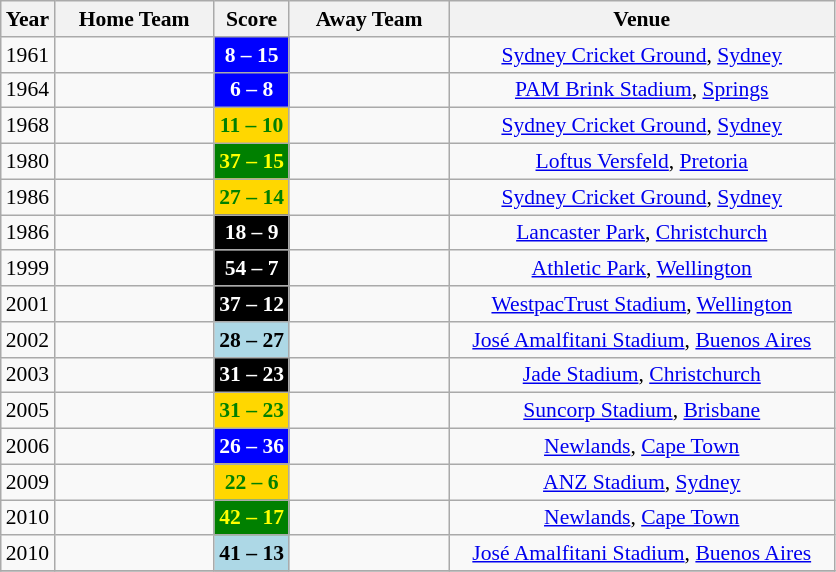<table class="wikitable" style="text-align: center;font-size:90%;">
<tr>
<th>Year</th>
<th width=100>Home Team</th>
<th>Score</th>
<th width=100>Away Team</th>
<th width=250>Venue</th>
</tr>
<tr>
<td>1961</td>
<td align="right"></td>
<td align="center" style="background:blue;color:white"><strong>8 – 15</strong></td>
<td></td>
<td><a href='#'>Sydney Cricket Ground</a>, <a href='#'>Sydney</a></td>
</tr>
<tr>
<td>1964</td>
<td align="right"></td>
<td align="center" style="background:blue;color:white"><strong>6 – 8</strong></td>
<td></td>
<td><a href='#'>PAM Brink Stadium</a>, <a href='#'>Springs</a></td>
</tr>
<tr>
<td>1968</td>
<td align="right"></td>
<td align="center" style="background:gold;color:green"><strong>11 – 10</strong></td>
<td></td>
<td><a href='#'>Sydney Cricket Ground</a>, <a href='#'>Sydney</a></td>
</tr>
<tr>
<td>1980</td>
<td align="right"></td>
<td align="center" style="background:green;color:yellow"><strong>37 – 15</strong></td>
<td></td>
<td><a href='#'>Loftus Versfeld</a>, <a href='#'>Pretoria</a></td>
</tr>
<tr>
<td>1986</td>
<td align="right"></td>
<td align="center" style="background:gold;color:green"><strong>27 – 14</strong></td>
<td></td>
<td><a href='#'>Sydney Cricket Ground</a>, <a href='#'>Sydney</a></td>
</tr>
<tr>
<td>1986</td>
<td align="right"></td>
<td align="center" style="background:black;color:white"><strong>18 – 9</strong></td>
<td></td>
<td><a href='#'>Lancaster Park</a>, <a href='#'>Christchurch</a></td>
</tr>
<tr>
<td>1999</td>
<td align="right"></td>
<td align="center" style="background:black;color:white"><strong>54 – 7</strong></td>
<td></td>
<td><a href='#'>Athletic Park</a>, <a href='#'>Wellington</a></td>
</tr>
<tr>
<td>2001</td>
<td align="right"></td>
<td align="center" style="background:black;color:white"><strong>37 – 12</strong></td>
<td></td>
<td><a href='#'>WestpacTrust Stadium</a>, <a href='#'>Wellington</a></td>
</tr>
<tr>
<td>2002</td>
<td align="right"></td>
<td align="center" style="background:lightblue;color:black"><strong>28 – 27</strong></td>
<td></td>
<td><a href='#'>José Amalfitani Stadium</a>, <a href='#'>Buenos Aires</a></td>
</tr>
<tr>
<td>2003</td>
<td align="right"></td>
<td align="center" style="background:black;color:white"><strong>31 – 23</strong></td>
<td></td>
<td><a href='#'>Jade Stadium</a>, <a href='#'>Christchurch</a></td>
</tr>
<tr>
<td>2005</td>
<td align="right"></td>
<td align="center" style="background:gold;color:green"><strong>31 – 23</strong></td>
<td></td>
<td><a href='#'>Suncorp Stadium</a>, <a href='#'>Brisbane</a></td>
</tr>
<tr>
<td>2006</td>
<td align="right"></td>
<td align="center" style="background:blue;color:white"><strong>26 – 36</strong></td>
<td></td>
<td><a href='#'>Newlands</a>, <a href='#'>Cape Town</a></td>
</tr>
<tr>
<td>2009</td>
<td align="right"></td>
<td align="center" style="background:gold;color:green"><strong>22 – 6</strong></td>
<td></td>
<td><a href='#'>ANZ Stadium</a>, <a href='#'>Sydney</a></td>
</tr>
<tr>
<td>2010</td>
<td align="right"></td>
<td align="center" style="background:green;color:yellow"><strong>42 – 17</strong></td>
<td></td>
<td><a href='#'>Newlands</a>, <a href='#'>Cape Town</a></td>
</tr>
<tr>
<td>2010</td>
<td align="right"></td>
<td align="center" style="background:lightblue;color:black"><strong>41 – 13</strong></td>
<td></td>
<td><a href='#'>José Amalfitani Stadium</a>, <a href='#'>Buenos Aires</a></td>
</tr>
<tr>
</tr>
</table>
